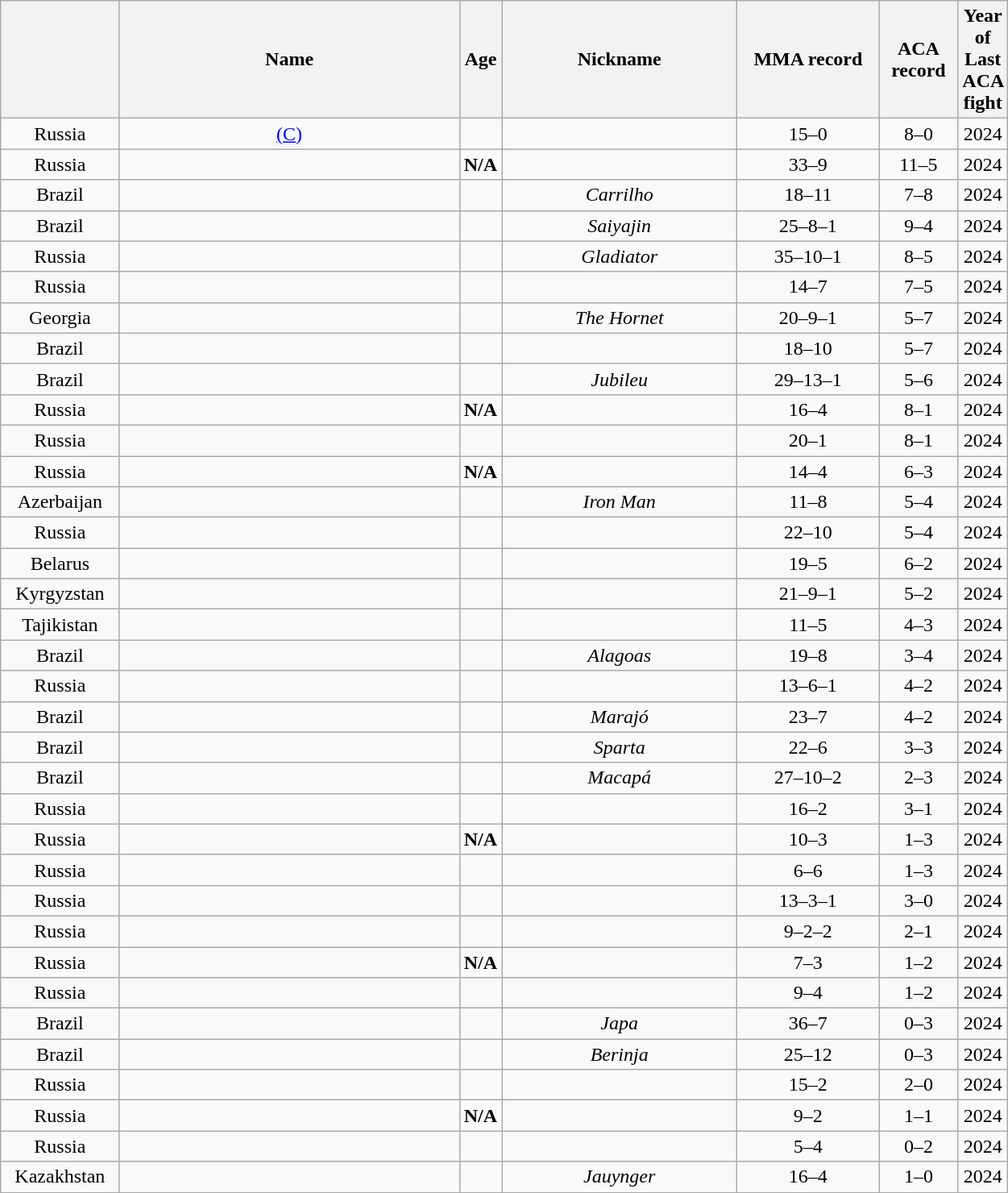<table class="wikitable sortable" width="66%" style="text-align:center;">
<tr>
<th width=12%></th>
<th width=37%>Name</th>
<th width=3%>Age</th>
<th width=25%>Nickname</th>
<th width=15%>MMA record</th>
<th width=10%>ACA record</th>
<th width=11%>Year of Last ACA fight</th>
</tr>
<tr style="display:none;">
<td>!a</td>
<td>!a</td>
<td>!a</td>
<td>-9999</td>
</tr>
<tr>
<td><span>Russia</span></td>
<td> <a href='#'>(C)</a></td>
<td></td>
<td></td>
<td>15–0</td>
<td>8–0</td>
<td>2024</td>
</tr>
<tr>
<td><span>Russia</span></td>
<td></td>
<td><strong>N/A</strong></td>
<td></td>
<td>33–9</td>
<td>11–5</td>
<td>2024</td>
</tr>
<tr>
<td><span>Brazil</span></td>
<td></td>
<td></td>
<td><em>Carrilho</em></td>
<td>18–11</td>
<td>7–8</td>
<td>2024</td>
</tr>
<tr>
<td><span>Brazil</span></td>
<td></td>
<td></td>
<td><em>Saiyajin</em></td>
<td>25–8–1</td>
<td>9–4</td>
<td>2024</td>
</tr>
<tr>
<td><span>Russia</span></td>
<td></td>
<td></td>
<td><em>Gladiator</em></td>
<td>35–10–1</td>
<td>8–5</td>
<td>2024</td>
</tr>
<tr>
<td><span>Russia</span></td>
<td></td>
<td></td>
<td></td>
<td>14–7</td>
<td>7–5</td>
<td>2024</td>
</tr>
<tr>
<td><span>Georgia</span></td>
<td></td>
<td></td>
<td><em>The Hornet</em></td>
<td>20–9–1</td>
<td>5–7</td>
<td>2024</td>
</tr>
<tr>
<td><span>Brazil</span></td>
<td></td>
<td></td>
<td></td>
<td>18–10</td>
<td>5–7</td>
<td>2024</td>
</tr>
<tr>
<td><span>Brazil</span></td>
<td></td>
<td></td>
<td><em>Jubileu</em></td>
<td>29–13–1</td>
<td>5–6</td>
<td>2024</td>
</tr>
<tr>
<td><span>Russia</span></td>
<td></td>
<td><strong>N/A</strong></td>
<td></td>
<td>16–4</td>
<td>8–1</td>
<td>2024</td>
</tr>
<tr>
<td><span>Russia</span></td>
<td></td>
<td></td>
<td></td>
<td>20–1</td>
<td>8–1</td>
<td>2024</td>
</tr>
<tr>
<td><span>Russia</span></td>
<td></td>
<td><strong>N/A</strong></td>
<td></td>
<td>14–4</td>
<td>6–3</td>
<td>2024</td>
</tr>
<tr>
<td><span>Azerbaijan</span></td>
<td></td>
<td></td>
<td><em>Iron Man</em></td>
<td>11–8</td>
<td>5–4</td>
<td>2024</td>
</tr>
<tr>
<td><span>Russia</span></td>
<td></td>
<td></td>
<td></td>
<td>22–10</td>
<td>5–4</td>
<td>2024</td>
</tr>
<tr>
<td><span>Belarus</span></td>
<td></td>
<td></td>
<td></td>
<td>19–5</td>
<td>6–2</td>
<td>2024</td>
</tr>
<tr>
<td><span>Kyrgyzstan</span></td>
<td></td>
<td></td>
<td></td>
<td>21–9–1</td>
<td>5–2</td>
<td>2024</td>
</tr>
<tr>
<td><span>Tajikistan</span></td>
<td></td>
<td></td>
<td></td>
<td>11–5</td>
<td>4–3</td>
<td>2024</td>
</tr>
<tr>
<td><span>Brazil</span></td>
<td></td>
<td></td>
<td><em>Alagoas</em></td>
<td>19–8</td>
<td>3–4</td>
<td>2024</td>
</tr>
<tr>
<td><span>Russia</span></td>
<td></td>
<td></td>
<td></td>
<td>13–6–1</td>
<td>4–2</td>
<td>2024</td>
</tr>
<tr>
<td><span>Brazil</span></td>
<td></td>
<td></td>
<td><em>Marajó</em></td>
<td>23–7</td>
<td>4–2</td>
<td>2024</td>
</tr>
<tr>
<td><span>Brazil</span></td>
<td></td>
<td></td>
<td><em>Sparta</em></td>
<td>22–6</td>
<td>3–3</td>
<td>2024</td>
</tr>
<tr>
<td><span>Brazil</span></td>
<td></td>
<td></td>
<td><em>Macapá</em></td>
<td>27–10–2</td>
<td>2–3</td>
<td>2024</td>
</tr>
<tr>
<td><span>Russia</span></td>
<td></td>
<td></td>
<td></td>
<td>16–2</td>
<td>3–1</td>
<td>2024</td>
</tr>
<tr>
<td><span>Russia</span></td>
<td></td>
<td><strong>N/A</strong></td>
<td></td>
<td>10–3</td>
<td>1–3</td>
<td>2024</td>
</tr>
<tr>
<td><span>Russia</span></td>
<td></td>
<td></td>
<td></td>
<td>6–6</td>
<td>1–3</td>
<td>2024</td>
</tr>
<tr>
<td><span>Russia</span></td>
<td></td>
<td></td>
<td></td>
<td>13–3–1</td>
<td>3–0</td>
<td>2024</td>
</tr>
<tr>
<td><span>Russia</span></td>
<td></td>
<td></td>
<td></td>
<td>9–2–2</td>
<td>2–1</td>
<td>2024</td>
</tr>
<tr>
<td><span>Russia</span></td>
<td></td>
<td><strong>N/A</strong></td>
<td></td>
<td>7–3</td>
<td>1–2</td>
<td>2024</td>
</tr>
<tr>
<td><span>Russia</span></td>
<td></td>
<td></td>
<td></td>
<td>9–4</td>
<td>1–2</td>
<td>2024</td>
</tr>
<tr>
<td><span>Brazil</span></td>
<td></td>
<td></td>
<td><em>Japa</em></td>
<td>36–7</td>
<td>0–3</td>
<td>2024</td>
</tr>
<tr>
<td><span>Brazil</span></td>
<td></td>
<td></td>
<td><em>Berinja</em></td>
<td>25–12</td>
<td>0–3</td>
<td>2024</td>
</tr>
<tr>
<td><span>Russia</span></td>
<td></td>
<td></td>
<td></td>
<td>15–2</td>
<td>2–0</td>
<td>2024</td>
</tr>
<tr>
<td><span>Russia</span></td>
<td></td>
<td><strong>N/A</strong></td>
<td></td>
<td>9–2</td>
<td>1–1</td>
<td>2024</td>
</tr>
<tr>
<td><span>Russia</span></td>
<td></td>
<td></td>
<td></td>
<td>5–4</td>
<td>0–2</td>
<td>2024</td>
</tr>
<tr>
<td><span>Kazakhstan</span></td>
<td></td>
<td></td>
<td><em>Jauynger</em></td>
<td>16–4</td>
<td>1–0</td>
<td>2024</td>
</tr>
<tr>
</tr>
</table>
